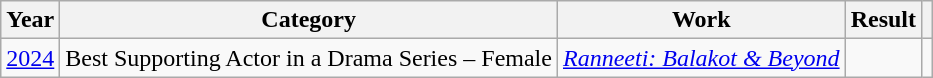<table class="wikitable plainrowheaders">
<tr>
<th>Year</th>
<th>Category</th>
<th>Work</th>
<th>Result</th>
<th></th>
</tr>
<tr>
<td><a href='#'>2024</a></td>
<td>Best Supporting Actor in a Drama Series – Female</td>
<td><em><a href='#'>Ranneeti: Balakot & Beyond</a></em></td>
<td></td>
<td></td>
</tr>
</table>
